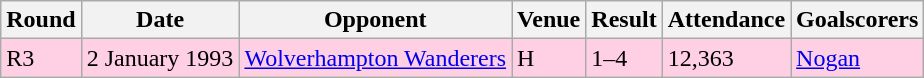<table class="wikitable">
<tr>
<th>Round</th>
<th>Date</th>
<th>Opponent</th>
<th>Venue</th>
<th>Result</th>
<th>Attendance</th>
<th>Goalscorers</th>
</tr>
<tr style="background-color: #ffd0e3;">
<td>R3</td>
<td>2 January 1993</td>
<td><a href='#'>Wolverhampton Wanderers</a></td>
<td>H</td>
<td>1–4</td>
<td>12,363</td>
<td><a href='#'>Nogan</a></td>
</tr>
</table>
